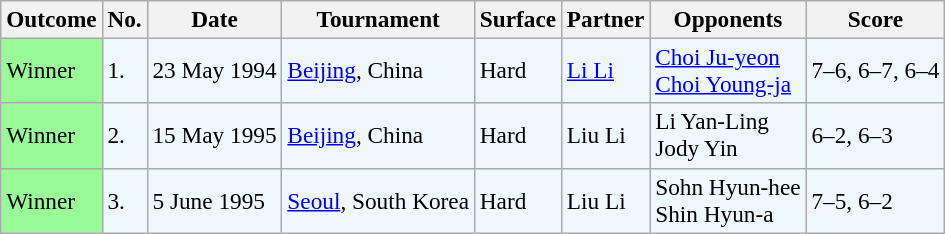<table class="sortable wikitable" style=font-size:97%>
<tr>
<th>Outcome</th>
<th>No.</th>
<th>Date</th>
<th>Tournament</th>
<th>Surface</th>
<th>Partner</th>
<th>Opponents</th>
<th>Score</th>
</tr>
<tr style="background:#f0f8ff;">
<td bgcolor=#98fb98>Winner</td>
<td>1.</td>
<td>23 May 1994</td>
<td><a href='#'>Beijing</a>, China</td>
<td>Hard</td>
<td> <a href='#'>Li Li</a></td>
<td> <a href='#'>Choi Ju-yeon</a> <br>  <a href='#'>Choi Young-ja</a></td>
<td>7–6, 6–7, 6–4</td>
</tr>
<tr style="background:#f0f8ff;">
<td style="background:#98fb98;">Winner</td>
<td>2.</td>
<td>15 May 1995</td>
<td><a href='#'>Beijing</a>, China</td>
<td>Hard</td>
<td> Liu Li</td>
<td> Li Yan-Ling <br>  Jody Yin</td>
<td>6–2, 6–3</td>
</tr>
<tr style="background:#f0f8ff;">
<td style="background:#98fb98;">Winner</td>
<td>3.</td>
<td>5 June 1995</td>
<td><a href='#'>Seoul</a>, South Korea</td>
<td>Hard</td>
<td> Liu Li</td>
<td> Sohn Hyun-hee <br>  Shin Hyun-a</td>
<td>7–5, 6–2</td>
</tr>
</table>
